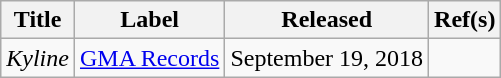<table class="wikitable">
<tr>
<th scope="col">Title</th>
<th scope="col">Label</th>
<th scope="col">Released</th>
<th scope="col">Ref(s)</th>
</tr>
<tr>
<td><em>Kyline</em></td>
<td><a href='#'>GMA Records</a></td>
<td>September 19, 2018</td>
<td></td>
</tr>
</table>
